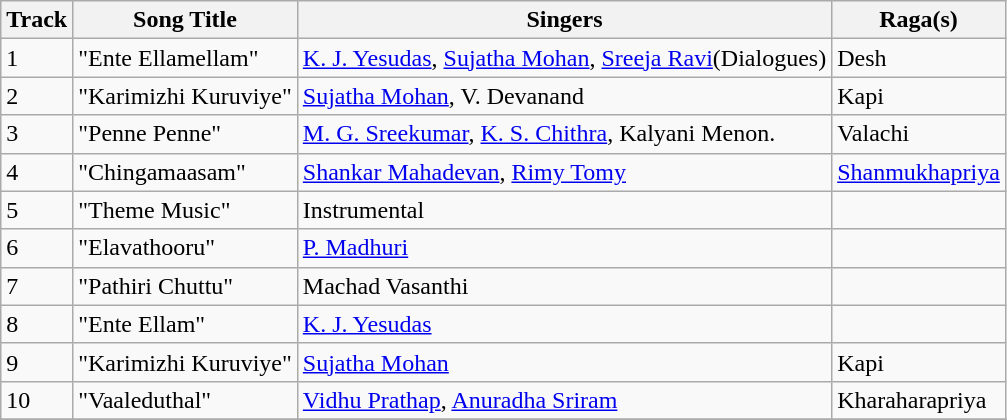<table class="wikitable">
<tr>
<th>Track</th>
<th>Song Title</th>
<th>Singers</th>
<th>Raga(s)</th>
</tr>
<tr>
<td>1</td>
<td>"Ente Ellamellam"</td>
<td><a href='#'>K. J. Yesudas</a>, <a href='#'>Sujatha Mohan</a>, <a href='#'>Sreeja Ravi</a>(Dialogues)</td>
<td>Desh</td>
</tr>
<tr>
<td>2</td>
<td>"Karimizhi Kuruviye"</td>
<td><a href='#'>Sujatha Mohan</a>, V. Devanand</td>
<td>Kapi</td>
</tr>
<tr>
<td>3</td>
<td>"Penne Penne"</td>
<td><a href='#'>M. G. Sreekumar</a>, <a href='#'>K. S. Chithra</a>, Kalyani Menon.</td>
<td>Valachi</td>
</tr>
<tr>
<td>4</td>
<td>"Chingamaasam"</td>
<td><a href='#'>Shankar Mahadevan</a>, <a href='#'>Rimy Tomy</a></td>
<td><a href='#'>Shanmukhapriya</a></td>
</tr>
<tr>
<td>5</td>
<td>"Theme Music"</td>
<td>Instrumental</td>
<td></td>
</tr>
<tr>
<td>6</td>
<td>"Elavathooru"</td>
<td><a href='#'>P. Madhuri</a></td>
<td></td>
</tr>
<tr>
<td>7</td>
<td>"Pathiri Chuttu"</td>
<td>Machad Vasanthi</td>
<td></td>
</tr>
<tr>
<td>8</td>
<td>"Ente Ellam"</td>
<td><a href='#'>K. J. Yesudas</a></td>
<td></td>
</tr>
<tr>
<td>9</td>
<td>"Karimizhi Kuruviye"</td>
<td><a href='#'>Sujatha Mohan</a></td>
<td>Kapi</td>
</tr>
<tr>
<td>10</td>
<td>"Vaaleduthal"</td>
<td><a href='#'>Vidhu Prathap</a>, <a href='#'>Anuradha Sriram</a></td>
<td>Kharaharapriya</td>
</tr>
<tr>
</tr>
</table>
